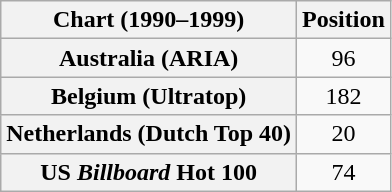<table class="wikitable sortable plainrowheaders" style="text-align:center">
<tr>
<th>Chart (1990–1999)</th>
<th>Position</th>
</tr>
<tr>
<th scope="row">Australia (ARIA)</th>
<td>96</td>
</tr>
<tr>
<th scope="row">Belgium (Ultratop)</th>
<td>182</td>
</tr>
<tr>
<th scope="row">Netherlands (Dutch Top 40)</th>
<td>20</td>
</tr>
<tr>
<th scope="row">US <em>Billboard</em> Hot 100</th>
<td>74</td>
</tr>
</table>
